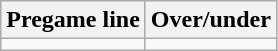<table class="wikitable">
<tr align="center">
<th style=>Pregame line</th>
<th style=>Over/under</th>
</tr>
<tr align="center">
<td></td>
<td></td>
</tr>
</table>
